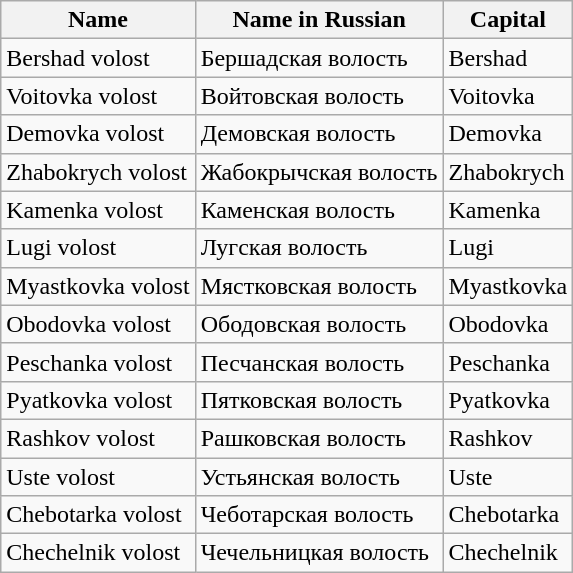<table class="wikitable sortable">
<tr>
<th>Name</th>
<th>Name in Russian</th>
<th>Capital</th>
</tr>
<tr>
<td>Bershad volost</td>
<td>Бершадская волость</td>
<td>Bershad</td>
</tr>
<tr>
<td>Voitovka volost</td>
<td>Войтовская волость</td>
<td>Voitovka</td>
</tr>
<tr>
<td>Demovka volost</td>
<td>Демовская волость</td>
<td>Demovka</td>
</tr>
<tr>
<td>Zhabokrych volost</td>
<td>Жабокрычская волость</td>
<td>Zhabokrych</td>
</tr>
<tr>
<td>Kamenka volost</td>
<td>Каменская волость</td>
<td>Kamenka</td>
</tr>
<tr>
<td>Lugi volost</td>
<td>Лугская волость</td>
<td>Lugi</td>
</tr>
<tr>
<td>Myastkovka volost</td>
<td>Мястковская волость</td>
<td>Myastkovka</td>
</tr>
<tr>
<td>Obodovka volost</td>
<td>Ободовская волость</td>
<td>Obodovka</td>
</tr>
<tr>
<td>Peschanka volost</td>
<td>Песчанская волость</td>
<td>Peschanka</td>
</tr>
<tr>
<td>Pyatkovka volost</td>
<td>Пятковская волость</td>
<td>Pyatkovka</td>
</tr>
<tr>
<td>Rashkov volost</td>
<td>Рашковская волость</td>
<td>Rashkov</td>
</tr>
<tr>
<td>Uste volost</td>
<td>Устьянская волость</td>
<td>Uste</td>
</tr>
<tr>
<td>Chebotarka volost</td>
<td>Чеботарская волость</td>
<td>Chebotarka</td>
</tr>
<tr>
<td>Chechelnik volost</td>
<td>Чечельницкая волость</td>
<td>Chechelnik</td>
</tr>
</table>
